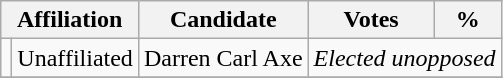<table class="wikitable sortable">
<tr>
<th colspan=2>Affiliation</th>
<th>Candidate</th>
<th>Votes</th>
<th>%</th>
</tr>
<tr>
<td bgcolor=></td>
<td>Unaffiliated</td>
<td>Darren Carl Axe</td>
<td colspan=2><em>Elected unopposed</em></td>
</tr>
<tr>
</tr>
</table>
